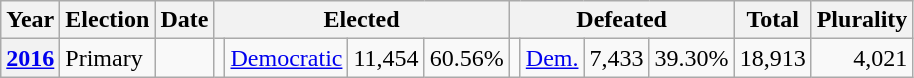<table class="wikitable">
<tr>
<th>Year</th>
<th>Election</th>
<th>Date</th>
<th colspan="4">Elected</th>
<th colspan="4">Defeated</th>
<th>Total</th>
<th>Plurality</th>
</tr>
<tr>
<th valign="top"><a href='#'>2016</a></th>
<td valign="top">Primary</td>
<td valign="top"></td>
<td valign="top"></td>
<td valign="top" ><a href='#'>Democratic</a></td>
<td align="right" valign="top">11,454</td>
<td align="right" valign="top">60.56%</td>
<td valign="top"></td>
<td valign="top" ><a href='#'>Dem.</a></td>
<td align="right" valign="top">7,433</td>
<td align="right" valign="top">39.30%</td>
<td align="right" valign="top">18,913</td>
<td align="right" valign="top">4,021</td>
</tr>
</table>
